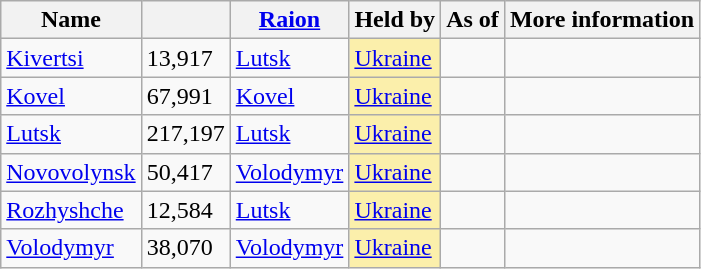<table class="wikitable sortable">
<tr>
<th>Name</th>
<th></th>
<th><a href='#'>Raion</a></th>
<th>Held by</th>
<th class=sortable>As of</th>
<th class=unsortable>More information</th>
</tr>
<tr>
<td><a href='#'>Kivertsi</a></td>
<td>13,917</td>
<td><a href='#'>Lutsk</a></td>
<td style=background:#FFD70050><a href='#'>Ukraine</a></td>
<td align=right></td>
<td></td>
</tr>
<tr>
<td><a href='#'>Kovel</a></td>
<td>67,991</td>
<td><a href='#'>Kovel</a></td>
<td style=background:#FFD70050><a href='#'>Ukraine</a></td>
<td align=right></td>
<td></td>
</tr>
<tr>
<td><a href='#'>Lutsk</a></td>
<td>217,197</td>
<td><a href='#'>Lutsk</a></td>
<td style=background:#FFD70050><a href='#'>Ukraine</a></td>
<td align=right></td>
<td></td>
</tr>
<tr>
<td><a href='#'>Novovolynsk</a></td>
<td>50,417</td>
<td><a href='#'>Volodymyr</a></td>
<td style=background:#FFD70050><a href='#'>Ukraine</a></td>
<td align=right></td>
<td></td>
</tr>
<tr>
<td><a href='#'>Rozhyshche</a></td>
<td>12,584</td>
<td><a href='#'>Lutsk</a></td>
<td style=background:#FFD70050><a href='#'>Ukraine</a></td>
<td align=right></td>
<td></td>
</tr>
<tr>
<td><a href='#'>Volodymyr</a></td>
<td>38,070</td>
<td><a href='#'>Volodymyr</a></td>
<td style=background:#FFD70050><a href='#'>Ukraine</a></td>
<td align=right></td>
<td></td>
</tr>
</table>
